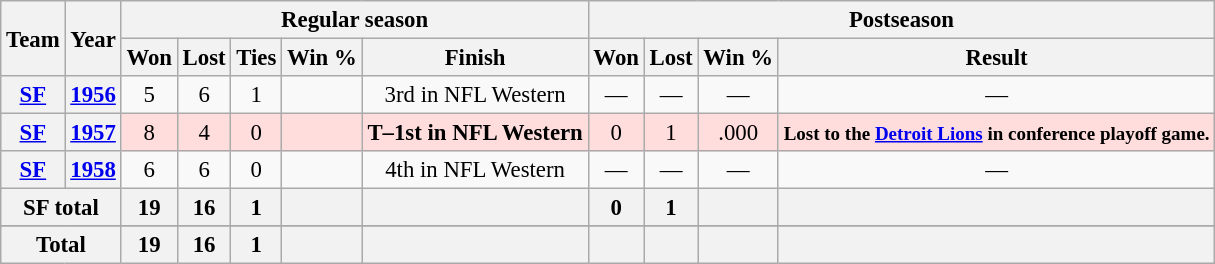<table class="wikitable" style="font-size: 95%; text-align:center;">
<tr>
<th rowspan="2">Team</th>
<th rowspan="2">Year</th>
<th colspan="5">Regular season</th>
<th colspan="4">Postseason</th>
</tr>
<tr>
<th>Won</th>
<th>Lost</th>
<th>Ties</th>
<th>Win %</th>
<th>Finish</th>
<th>Won</th>
<th>Lost</th>
<th>Win %</th>
<th>Result</th>
</tr>
<tr>
<th><a href='#'>SF</a></th>
<th><a href='#'>1956</a></th>
<td>5</td>
<td>6</td>
<td>1</td>
<td></td>
<td>3rd in NFL Western</td>
<td>—</td>
<td>—</td>
<td>—</td>
<td>—</td>
</tr>
<tr style="background:#fdd">
<th><a href='#'>SF</a></th>
<th><a href='#'>1957</a></th>
<td>8</td>
<td>4</td>
<td>0</td>
<td></td>
<td><strong>T–1st in NFL Western</strong></td>
<td>0</td>
<td>1</td>
<td>.000</td>
<td><small><strong>Lost to the <a href='#'>Detroit Lions</a> in conference playoff game.</strong></small></td>
</tr>
<tr>
<th><a href='#'>SF</a></th>
<th><a href='#'>1958</a></th>
<td>6</td>
<td>6</td>
<td>0</td>
<td></td>
<td>4th in NFL Western</td>
<td>—</td>
<td>—</td>
<td>—</td>
<td>—</td>
</tr>
<tr>
<th colspan="2">SF total</th>
<th>19</th>
<th>16</th>
<th>1</th>
<th></th>
<th></th>
<th>0</th>
<th>1</th>
<th></th>
<th></th>
</tr>
<tr>
</tr>
<tr>
<th colspan="2">Total</th>
<th>19</th>
<th>16</th>
<th>1</th>
<th></th>
<th></th>
<th></th>
<th></th>
<th></th>
<th></th>
</tr>
</table>
